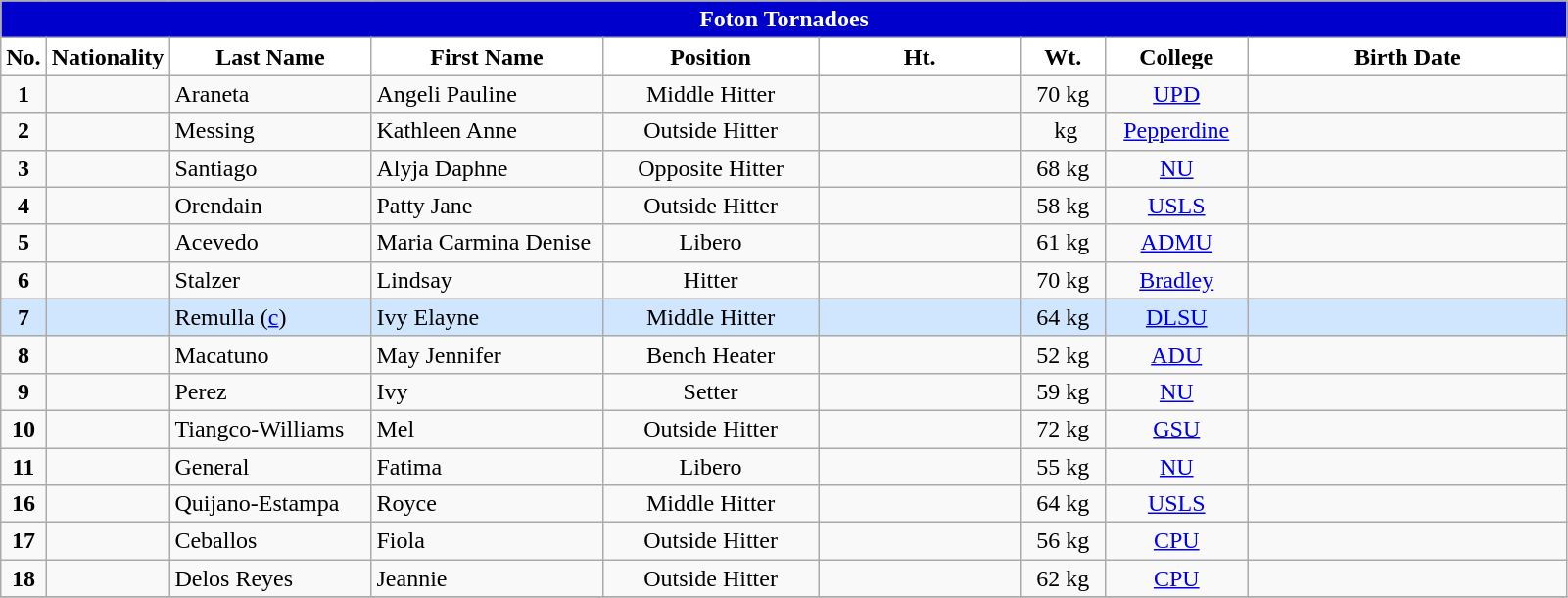<table class="wikitable" style="text-align:center;">
<tr>
<td colspan="9" style= "background:#0000CD; color:white; text-align: center"><strong>Foton Tornadoes</strong></td>
</tr>
<tr>
<th width=3px style="background: White; color: Black; text-align: center"><strong>No.</strong></th>
<th width=5px style="background: White; color: Black; text-align: center"><strong>Nationality</strong></th>
<th width=130px style="background: White; color: Black">Last Name</th>
<th width=150px style="background: White; color: Black">First Name</th>
<th width=140px style="background: White; color: Black">Position</th>
<th width=130px style="background: White; color: Black">Ht.</th>
<th width=50px style="background: White; color: Black">Wt.</th>
<th width=90px style="background: White; color: Black">College</th>
<th width=210px style="background: White; color: Black">Birth Date</th>
</tr>
<tr>
<td><strong>1</strong></td>
<td></td>
<td style="text-align: left">Araneta</td>
<td style="text-align: left">Angeli Pauline</td>
<td>Middle Hitter</td>
<td></td>
<td>70 kg</td>
<td><a href='#'>UPD</a></td>
<td style="text-align: left"></td>
</tr>
<tr>
<td><strong>2</strong></td>
<td></td>
<td style="text-align: left">Messing</td>
<td style="text-align: left">Kathleen Anne</td>
<td>Outside Hitter</td>
<td></td>
<td> kg</td>
<td><a href='#'>Pepperdine</a></td>
<td style="text-align: left"></td>
</tr>
<tr>
<td><strong>3</strong></td>
<td></td>
<td style="text-align: left">Santiago</td>
<td style="text-align: left">Alyja Daphne</td>
<td>Opposite Hitter</td>
<td></td>
<td>68 kg</td>
<td><a href='#'>NU</a></td>
<td style="text-align: left"></td>
</tr>
<tr>
<td><strong>4</strong></td>
<td></td>
<td style="text-align: left">Orendain</td>
<td style="text-align: left">Patty Jane</td>
<td>Outside Hitter</td>
<td></td>
<td>58 kg</td>
<td><a href='#'>USLS</a></td>
<td style="text-align: left"></td>
</tr>
<tr>
<td><strong>5</strong></td>
<td></td>
<td style="text-align: left">Acevedo</td>
<td style="text-align: left">Maria Carmina Denise</td>
<td>Libero</td>
<td></td>
<td>61 kg</td>
<td><a href='#'>ADMU</a></td>
<td style="text-align: left"></td>
</tr>
<tr>
<td><strong>6</strong></td>
<td></td>
<td style="text-align: left">Stalzer</td>
<td style="text-align: left">Lindsay</td>
<td>Hitter</td>
<td></td>
<td>70 kg</td>
<td><a href='#'>Bradley</a></td>
<td style="text-align: left"></td>
</tr>
<tr bgcolor=#D0E6FF>
<td><strong>7</strong></td>
<td></td>
<td style="text-align: left">Remulla (<a href='#'>c</a>)</td>
<td style="text-align: left">Ivy Elayne</td>
<td>Middle Hitter</td>
<td></td>
<td>64 kg</td>
<td><a href='#'>DLSU</a></td>
<td style="text-align: left"></td>
</tr>
<tr>
<td><strong>8</strong></td>
<td></td>
<td style="text-align: left">Macatuno</td>
<td style="text-align: left">May Jennifer</td>
<td>Bench Heater</td>
<td></td>
<td>52 kg</td>
<td><a href='#'>ADU</a></td>
<td style="text-align: left"></td>
</tr>
<tr>
<td><strong>9</strong></td>
<td></td>
<td style="text-align: left">Perez</td>
<td style="text-align: left">Ivy</td>
<td>Setter</td>
<td></td>
<td>59 kg</td>
<td><a href='#'>NU</a></td>
<td style="text-align: left"></td>
</tr>
<tr>
<td><strong>10</strong></td>
<td></td>
<td style="text-align: left">Tiangco-Williams</td>
<td style="text-align: left">Mel</td>
<td>Outside Hitter</td>
<td></td>
<td>72 kg</td>
<td><a href='#'>GSU</a></td>
<td style="text-align: left"></td>
</tr>
<tr>
<td><strong>11</strong></td>
<td></td>
<td style="text-align: left">General</td>
<td style="text-align: left">Fatima</td>
<td>Libero</td>
<td></td>
<td>55 kg</td>
<td><a href='#'>NU</a></td>
<td style="text-align: left"></td>
</tr>
<tr>
<td><strong>16</strong></td>
<td></td>
<td style="text-align: left">Quijano-Estampa</td>
<td style="text-align: left">Royce</td>
<td>Middle Hitter</td>
<td></td>
<td>64 kg</td>
<td><a href='#'>USLS</a></td>
<td style="text-align: left"></td>
</tr>
<tr>
<td><strong>17</strong></td>
<td></td>
<td style="text-align: left">Ceballos</td>
<td style="text-align: left">Fiola</td>
<td>Outside Hitter</td>
<td></td>
<td>56 kg</td>
<td><a href='#'>CPU</a></td>
<td style="text-align: left"></td>
</tr>
<tr>
<td><strong>18</strong></td>
<td></td>
<td style="text-align: left">Delos Reyes</td>
<td style="text-align: left">Jeannie</td>
<td>Outside Hitter</td>
<td></td>
<td>62 kg</td>
<td><a href='#'>CPU</a></td>
<td style="text-align: left"></td>
</tr>
<tr>
</tr>
</table>
